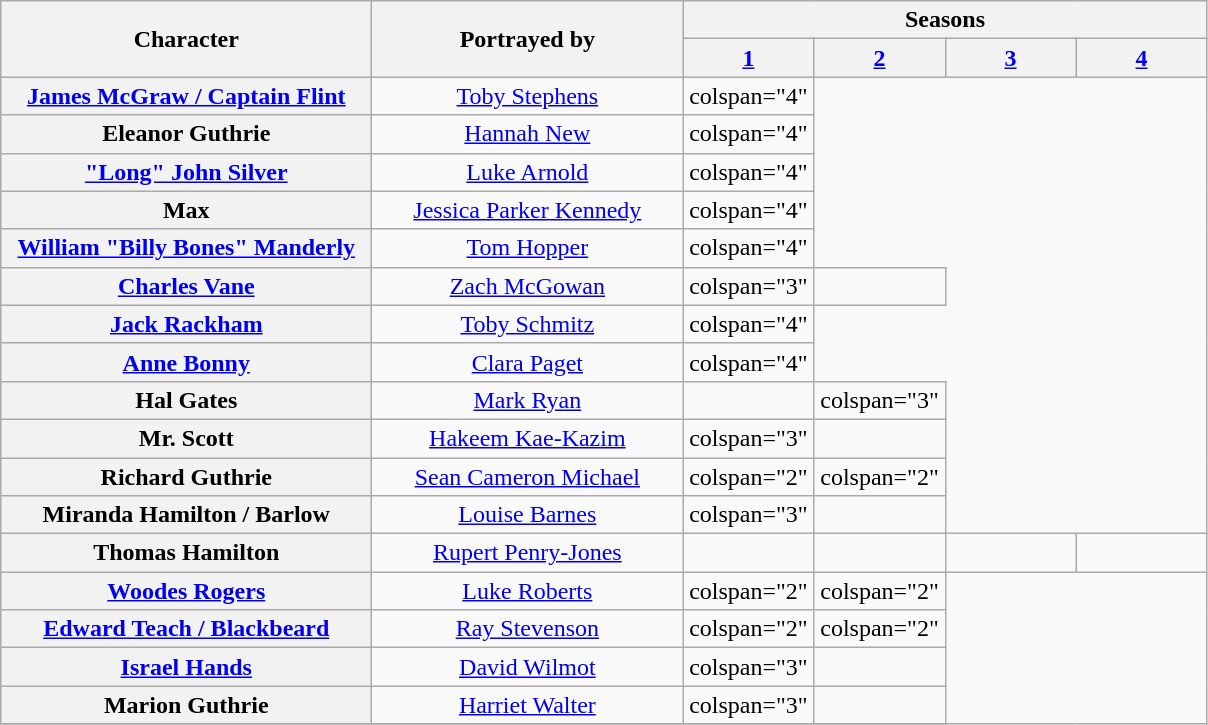<table class="wikitable" style="text-align: center;">
<tr>
<th rowspan="2" style="width:240px;">Character</th>
<th rowspan="2" style="width:200px;">Portrayed by</th>
<th colspan="4">Seasons</th>
</tr>
<tr>
<th style="width:80px;"><a href='#'>1</a></th>
<th style="width:80px;"><a href='#'>2</a></th>
<th style="width:80px;"><a href='#'>3</a></th>
<th style="width:80px;"><a href='#'>4</a></th>
</tr>
<tr>
<th><a href='#'>James McGraw / Captain Flint</a></th>
<td><a href='#'>Toby Stephens</a></td>
<td>colspan="4" </td>
</tr>
<tr>
<th>Eleanor Guthrie</th>
<td><a href='#'>Hannah New</a></td>
<td>colspan="4" </td>
</tr>
<tr>
<th><a href='#'>"Long" John Silver</a></th>
<td><a href='#'>Luke Arnold</a></td>
<td>colspan="4" </td>
</tr>
<tr>
<th>Max</th>
<td><a href='#'>Jessica Parker Kennedy</a></td>
<td>colspan="4" </td>
</tr>
<tr>
<th><a href='#'>William "Billy Bones" Manderly</a></th>
<td><a href='#'>Tom Hopper</a></td>
<td>colspan="4" </td>
</tr>
<tr>
<th><a href='#'>Charles Vane</a></th>
<td><a href='#'>Zach McGowan</a></td>
<td>colspan="3" </td>
<td></td>
</tr>
<tr>
<th><a href='#'>Jack Rackham</a></th>
<td><a href='#'>Toby Schmitz</a></td>
<td>colspan="4" </td>
</tr>
<tr>
<th><a href='#'>Anne Bonny</a></th>
<td><a href='#'>Clara Paget</a></td>
<td>colspan="4" </td>
</tr>
<tr>
<th>Hal Gates</th>
<td><a href='#'>Mark Ryan</a></td>
<td></td>
<td>colspan="3" </td>
</tr>
<tr>
<th>Mr. Scott</th>
<td><a href='#'>Hakeem Kae-Kazim</a></td>
<td>colspan="3" </td>
<td></td>
</tr>
<tr>
<th>Richard Guthrie</th>
<td><a href='#'>Sean Cameron Michael</a></td>
<td>colspan="2" </td>
<td>colspan="2" </td>
</tr>
<tr>
<th>Miranda Hamilton / Barlow</th>
<td><a href='#'>Louise Barnes</a></td>
<td>colspan="3" </td>
<td></td>
</tr>
<tr>
<th>Thomas Hamilton</th>
<td><a href='#'>Rupert Penry-Jones</a></td>
<td></td>
<td></td>
<td></td>
<td></td>
</tr>
<tr>
<th><a href='#'>Woodes Rogers</a></th>
<td><a href='#'>Luke Roberts</a></td>
<td>colspan="2" </td>
<td>colspan="2" </td>
</tr>
<tr>
<th><a href='#'>Edward Teach / Blackbeard</a></th>
<td><a href='#'>Ray Stevenson</a></td>
<td>colspan="2" </td>
<td>colspan="2" </td>
</tr>
<tr>
<th><a href='#'>Israel Hands</a></th>
<td><a href='#'>David Wilmot</a></td>
<td>colspan="3" </td>
<td></td>
</tr>
<tr>
<th>Marion Guthrie</th>
<td><a href='#'>Harriet Walter</a></td>
<td>colspan="3" </td>
<td></td>
</tr>
<tr>
</tr>
</table>
